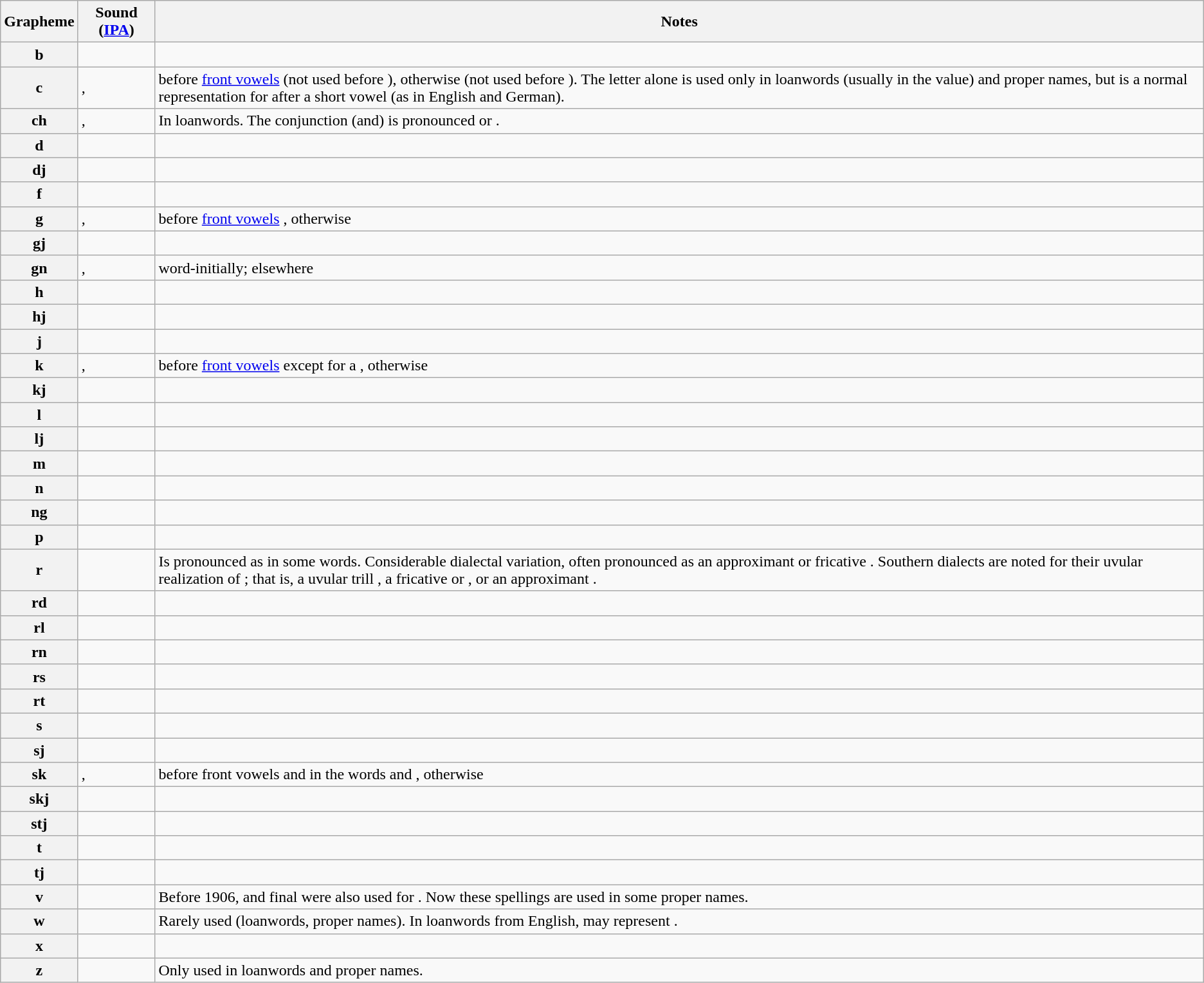<table class=wikitable>
<tr>
<th>Grapheme</th>
<th>Sound (<a href='#'>IPA</a>)</th>
<th>Notes</th>
</tr>
<tr>
<th>b</th>
<td></td>
<td></td>
</tr>
<tr>
<th>c</th>
<td>, </td>
<td> before <a href='#'>front vowels</a>  (not used before ), otherwise  (not used before ). The letter  alone is used only in loanwords (usually in the  value) and proper names, but  is a normal representation for  after a short vowel (as in English and German).</td>
</tr>
<tr>
<th>ch</th>
<td>, </td>
<td>In loanwords. The conjunction  (and) is pronounced  or .</td>
</tr>
<tr>
<th>d</th>
<td></td>
<td></td>
</tr>
<tr>
<th>dj</th>
<td></td>
<td></td>
</tr>
<tr>
<th>f</th>
<td></td>
<td></td>
</tr>
<tr>
<th>g</th>
<td>, </td>
<td> before <a href='#'>front vowels</a> , otherwise </td>
</tr>
<tr>
<th>gj</th>
<td></td>
<td></td>
</tr>
<tr>
<th>gn</th>
<td>, </td>
<td> word-initially;  elsewhere</td>
</tr>
<tr>
<th>h</th>
<td></td>
<td></td>
</tr>
<tr>
<th>hj</th>
<td></td>
<td></td>
</tr>
<tr>
<th>j</th>
<td></td>
<td></td>
</tr>
<tr>
<th>k</th>
<td>, </td>
<td> before <a href='#'>front vowels</a>  except for a  , otherwise </td>
</tr>
<tr>
<th>kj</th>
<td></td>
<td></td>
</tr>
<tr>
<th>l</th>
<td></td>
<td></td>
</tr>
<tr>
<th>lj</th>
<td></td>
<td></td>
</tr>
<tr>
<th>m</th>
<td></td>
<td></td>
</tr>
<tr>
<th>n</th>
<td></td>
<td></td>
</tr>
<tr>
<th>ng</th>
<td></td>
<td></td>
</tr>
<tr>
<th>p</th>
<td></td>
<td></td>
</tr>
<tr>
<th>r</th>
<td></td>
<td>Is pronounced as  in some words. Considerable dialectal variation, often pronounced as an approximant  or fricative . Southern dialects are noted for their uvular realization of ; that is, a uvular trill , a fricative  or , or an approximant .</td>
</tr>
<tr>
<th>rd</th>
<td></td>
<td></td>
</tr>
<tr>
<th>rl</th>
<td></td>
<td></td>
</tr>
<tr>
<th>rn</th>
<td></td>
<td></td>
</tr>
<tr>
<th>rs</th>
<td></td>
<td></td>
</tr>
<tr>
<th>rt</th>
<td></td>
<td></td>
</tr>
<tr>
<th>s</th>
<td></td>
<td></td>
</tr>
<tr>
<th>sj</th>
<td></td>
<td></td>
</tr>
<tr>
<th>sk</th>
<td>, </td>
<td> before front vowels  and in the words  and , otherwise </td>
</tr>
<tr>
<th>skj</th>
<td></td>
<td></td>
</tr>
<tr>
<th>stj</th>
<td></td>
<td></td>
</tr>
<tr>
<th>t</th>
<td></td>
<td></td>
</tr>
<tr>
<th>tj</th>
<td></td>
<td></td>
</tr>
<tr>
<th>v</th>
<td></td>
<td>Before 1906,  and final  were also used for . Now these spellings are used in some proper names.</td>
</tr>
<tr>
<th>w</th>
<td></td>
<td>Rarely used (loanwords, proper names). In loanwords from English, may represent .</td>
</tr>
<tr>
<th>x</th>
<td></td>
<td></td>
</tr>
<tr>
<th>z</th>
<td></td>
<td>Only used in loanwords and proper names.</td>
</tr>
</table>
